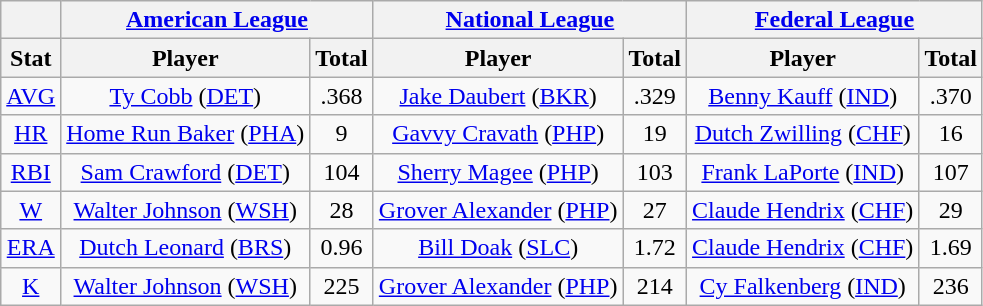<table class="wikitable" style="text-align:center;">
<tr>
<th></th>
<th colspan=2><a href='#'>American League</a></th>
<th colspan=2><a href='#'>National League</a></th>
<th colspan=2><a href='#'>Federal League</a></th>
</tr>
<tr>
<th>Stat</th>
<th>Player</th>
<th>Total</th>
<th>Player</th>
<th>Total</th>
<th>Player</th>
<th>Total</th>
</tr>
<tr>
<td><a href='#'>AVG</a></td>
<td><a href='#'>Ty Cobb</a> (<a href='#'>DET</a>)</td>
<td>.368</td>
<td><a href='#'>Jake Daubert</a> (<a href='#'>BKR</a>)</td>
<td>.329</td>
<td><a href='#'>Benny Kauff</a> (<a href='#'>IND</a>)</td>
<td>.370</td>
</tr>
<tr>
<td><a href='#'>HR</a></td>
<td><a href='#'>Home Run Baker</a> (<a href='#'>PHA</a>)</td>
<td>9</td>
<td><a href='#'>Gavvy Cravath</a> (<a href='#'>PHP</a>)</td>
<td>19</td>
<td><a href='#'>Dutch Zwilling</a> (<a href='#'>CHF</a>)</td>
<td>16</td>
</tr>
<tr>
<td><a href='#'>RBI</a></td>
<td><a href='#'>Sam Crawford</a> (<a href='#'>DET</a>)</td>
<td>104</td>
<td><a href='#'>Sherry Magee</a> (<a href='#'>PHP</a>)</td>
<td>103</td>
<td><a href='#'>Frank LaPorte</a> (<a href='#'>IND</a>)</td>
<td>107</td>
</tr>
<tr>
<td><a href='#'>W</a></td>
<td><a href='#'>Walter Johnson</a> (<a href='#'>WSH</a>)</td>
<td>28</td>
<td><a href='#'>Grover Alexander</a> (<a href='#'>PHP</a>)</td>
<td>27</td>
<td><a href='#'>Claude Hendrix</a> (<a href='#'>CHF</a>)</td>
<td>29</td>
</tr>
<tr>
<td><a href='#'>ERA</a></td>
<td><a href='#'>Dutch Leonard</a> (<a href='#'>BRS</a>)</td>
<td>0.96</td>
<td><a href='#'>Bill Doak</a> (<a href='#'>SLC</a>)</td>
<td>1.72</td>
<td><a href='#'>Claude Hendrix</a> (<a href='#'>CHF</a>)</td>
<td>1.69</td>
</tr>
<tr>
<td><a href='#'>K</a></td>
<td><a href='#'>Walter Johnson</a> (<a href='#'>WSH</a>)</td>
<td>225</td>
<td><a href='#'>Grover Alexander</a> (<a href='#'>PHP</a>)</td>
<td>214</td>
<td><a href='#'>Cy Falkenberg</a> (<a href='#'>IND</a>)</td>
<td>236</td>
</tr>
</table>
